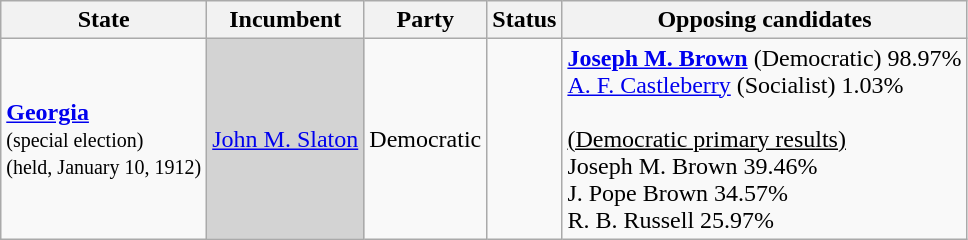<table class="wikitable">
<tr>
<th>State</th>
<th>Incumbent</th>
<th>Party</th>
<th>Status</th>
<th>Opposing candidates</th>
</tr>
<tr>
<td><strong><a href='#'>Georgia</a></strong><br><small>(special election)<br>(held, January 10, 1912)</small></td>
<td bgcolor="lightgrey"><a href='#'>John M. Slaton</a></td>
<td>Democratic</td>
<td></td>
<td><strong><a href='#'>Joseph M. Brown</a></strong> (Democratic) 98.97%<br><a href='#'>A. F. Castleberry</a> (Socialist) 1.03%<br><br><u>(Democratic primary results)</u><br>Joseph M. Brown 39.46%<br>J. Pope Brown 34.57%<br>R. B. Russell 25.97%<br></td>
</tr>
</table>
